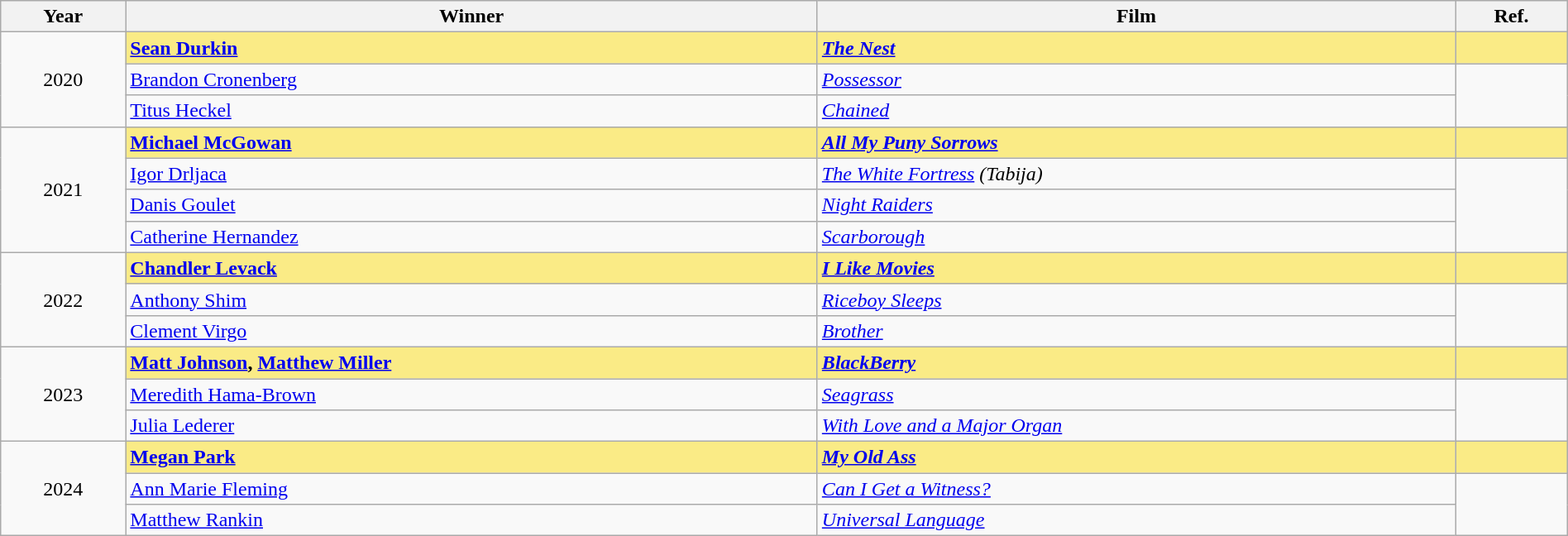<table class="wikitable" width="100%" cellpadding="5">
<tr>
<th>Year</th>
<th>Winner</th>
<th>Film</th>
<th>Ref.</th>
</tr>
<tr>
<td style="text-align:center;" rowspan=3>2020</td>
<td style="background:#FAEB86;"><strong><a href='#'>Sean Durkin</a></strong></td>
<td style="background:#FAEB86;"><strong><em><a href='#'>The Nest</a></em></strong></td>
<td style="background:#FAEB86;"></td>
</tr>
<tr>
<td><a href='#'>Brandon Cronenberg</a></td>
<td><em><a href='#'>Possessor</a></em></td>
<td rowspan=2></td>
</tr>
<tr>
<td><a href='#'>Titus Heckel</a></td>
<td><em><a href='#'>Chained</a></em></td>
</tr>
<tr>
<td style="text-align:center;" rowspan=4>2021</td>
<td style="background:#FAEB86;"><strong><a href='#'>Michael McGowan</a></strong></td>
<td style="background:#FAEB86;"><strong><em><a href='#'>All My Puny Sorrows</a></em></strong></td>
<td style="background:#FAEB86;"></td>
</tr>
<tr>
<td><a href='#'>Igor Drljaca</a></td>
<td><em><a href='#'>The White Fortress</a> (Tabija)</em></td>
<td rowspan=3></td>
</tr>
<tr>
<td><a href='#'>Danis Goulet</a></td>
<td><em><a href='#'>Night Raiders</a></em></td>
</tr>
<tr>
<td><a href='#'>Catherine Hernandez</a></td>
<td><em><a href='#'>Scarborough</a></em></td>
</tr>
<tr>
<td style="text-align:center;" rowspan=3>2022</td>
<td style="background:#FAEB86;"><strong><a href='#'>Chandler Levack</a></strong></td>
<td style="background:#FAEB86;"><strong><em><a href='#'>I Like Movies</a></em></strong></td>
<td style="background:#FAEB86;"></td>
</tr>
<tr>
<td><a href='#'>Anthony Shim</a></td>
<td><em><a href='#'>Riceboy Sleeps</a></em></td>
<td rowspan=2></td>
</tr>
<tr>
<td><a href='#'>Clement Virgo</a></td>
<td><em><a href='#'>Brother</a></em></td>
</tr>
<tr>
<td style="text-align:center;" rowspan=3>2023</td>
<td style="background:#FAEB86;"><strong><a href='#'>Matt Johnson</a>, <a href='#'>Matthew Miller</a></strong></td>
<td style="background:#FAEB86;"><strong><em><a href='#'>BlackBerry</a></em></strong></td>
<td style="background:#FAEB86;"></td>
</tr>
<tr>
<td><a href='#'>Meredith Hama-Brown</a></td>
<td><em><a href='#'>Seagrass</a></em></td>
<td rowspan=2></td>
</tr>
<tr>
<td><a href='#'>Julia Lederer</a></td>
<td><em><a href='#'>With Love and a Major Organ</a></em></td>
</tr>
<tr>
<td style="text-align:center;" rowspan=3>2024</td>
<td style="background:#FAEB86;"><strong><a href='#'>Megan Park</a></strong></td>
<td style="background:#FAEB86;"><strong><em><a href='#'>My Old Ass</a></em></strong></td>
<td style="background:#FAEB86;"></td>
</tr>
<tr>
<td><a href='#'>Ann Marie Fleming</a></td>
<td><em><a href='#'>Can I Get a Witness?</a></em></td>
<td rowspan=2></td>
</tr>
<tr>
<td><a href='#'>Matthew Rankin</a></td>
<td><em><a href='#'>Universal Language</a></em></td>
</tr>
</table>
